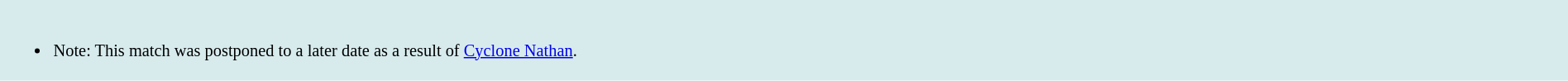<table style="background:#d7ebed; font-size:85%; width:100%;">
<tr>
<td><br><ul><li>Note: This match was postponed to a later date as a result of <a href='#'>Cyclone Nathan</a>.</li></ul></td>
</tr>
</table>
